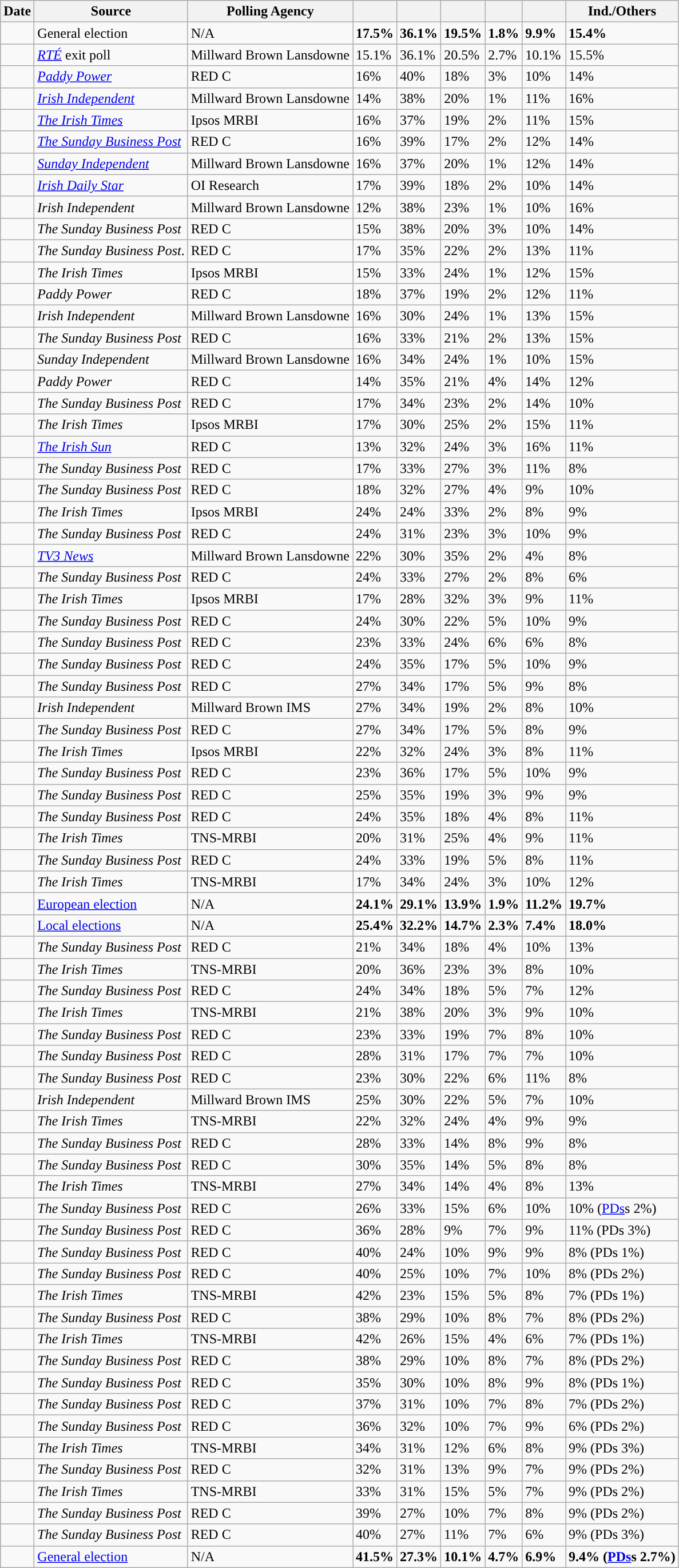<table class="wikitable sortable">
<tr>
<th>Date</th>
<th class=unsortable>Source</th>
<th>Polling Agency</th>
<th style="background:"><a href='#'></a></th>
<th style="background:"><a href='#'></a></th>
<th style="background:"><a href='#'></a></th>
<th style="background:"><a href='#'></a></th>
<th style="background:"><a href='#'></a></th>
<th>Ind./Others</th>
</tr>
<tr>
<td></td>
<td>General election</td>
<td>N/A</td>
<td><strong>17.5%</strong></td>
<td><strong>36.1%</strong></td>
<td><strong>19.5%</strong></td>
<td><strong>1.8%</strong></td>
<td><strong>9.9%</strong></td>
<td><strong>15.4%</strong></td>
</tr>
<tr>
<td></td>
<td><em><a href='#'>RTÉ</a></em> exit poll</td>
<td>Millward Brown Lansdowne</td>
<td>15.1%</td>
<td>36.1%</td>
<td>20.5%</td>
<td>2.7%</td>
<td>10.1%</td>
<td>15.5%</td>
</tr>
<tr>
<td></td>
<td><em><a href='#'>Paddy Power</a></em></td>
<td>RED C</td>
<td>16%</td>
<td>40%</td>
<td>18%</td>
<td>3%</td>
<td>10%</td>
<td>14%</td>
</tr>
<tr>
<td></td>
<td><em><a href='#'>Irish Independent</a></em></td>
<td>Millward Brown Lansdowne</td>
<td>14%</td>
<td>38%</td>
<td>20%</td>
<td>1%</td>
<td>11%</td>
<td>16%</td>
</tr>
<tr>
<td></td>
<td><em><a href='#'>The Irish Times</a></em></td>
<td> Ipsos MRBI</td>
<td>16%</td>
<td>37%</td>
<td>19%</td>
<td>2%</td>
<td>11%</td>
<td>15%</td>
</tr>
<tr>
<td></td>
<td><em><a href='#'>The Sunday Business Post</a></em></td>
<td>RED C</td>
<td>16%</td>
<td>39%</td>
<td>17%</td>
<td>2%</td>
<td>12%</td>
<td>14%</td>
</tr>
<tr>
<td></td>
<td><em><a href='#'>Sunday Independent</a></em></td>
<td>Millward Brown Lansdowne</td>
<td>16%</td>
<td>37%</td>
<td>20%</td>
<td>1%</td>
<td>12%</td>
<td>14%</td>
</tr>
<tr>
<td></td>
<td><em><a href='#'>Irish Daily Star</a></em></td>
<td>OI Research</td>
<td>17%</td>
<td>39%</td>
<td>18%</td>
<td>2%</td>
<td>10%</td>
<td>14%</td>
</tr>
<tr>
<td></td>
<td><em>Irish Independent</em></td>
<td>Millward Brown Lansdowne</td>
<td>12%</td>
<td>38%</td>
<td>23%</td>
<td>1%</td>
<td>10%</td>
<td>16%</td>
</tr>
<tr>
<td></td>
<td><em>The Sunday Business Post</em></td>
<td>RED C</td>
<td>15%</td>
<td>38%</td>
<td>20%</td>
<td>3%</td>
<td>10%</td>
<td>14%</td>
</tr>
<tr>
<td></td>
<td><em>The Sunday Business Post</em>.</td>
<td>RED C</td>
<td>17%</td>
<td>35%</td>
<td>22%</td>
<td>2%</td>
<td>13%</td>
<td>11%</td>
</tr>
<tr>
<td></td>
<td><em>The Irish Times</em></td>
<td> Ipsos MRBI</td>
<td>15%</td>
<td>33%</td>
<td>24%</td>
<td>1%</td>
<td>12%</td>
<td>15%</td>
</tr>
<tr>
<td></td>
<td><em>Paddy Power</em></td>
<td>RED C</td>
<td>18%</td>
<td>37%</td>
<td>19%</td>
<td>2%</td>
<td>12%</td>
<td>11%</td>
</tr>
<tr>
<td></td>
<td><em>Irish Independent</em></td>
<td>Millward Brown Lansdowne</td>
<td>16%</td>
<td>30%</td>
<td>24%</td>
<td>1%</td>
<td>13%</td>
<td>15%</td>
</tr>
<tr>
<td></td>
<td><em>The Sunday Business Post</em></td>
<td>RED C</td>
<td>16%</td>
<td>33%</td>
<td>21%</td>
<td>2%</td>
<td>13%</td>
<td>15%</td>
</tr>
<tr>
<td></td>
<td><em>Sunday Independent</em></td>
<td>Millward Brown Lansdowne</td>
<td>16%</td>
<td>34%</td>
<td>24%</td>
<td>1%</td>
<td>10%</td>
<td>15%</td>
</tr>
<tr>
<td></td>
<td><em>Paddy Power</em></td>
<td>RED C</td>
<td>14%</td>
<td>35%</td>
<td>21%</td>
<td>4%</td>
<td>14%</td>
<td>12%</td>
</tr>
<tr>
<td></td>
<td><em>The Sunday Business Post</em></td>
<td>RED C</td>
<td>17%</td>
<td>34%</td>
<td>23%</td>
<td>2%</td>
<td>14%</td>
<td>10%</td>
</tr>
<tr>
<td></td>
<td><em>The Irish Times</em></td>
<td> Ipsos MRBI</td>
<td>17%</td>
<td>30%</td>
<td>25%</td>
<td>2%</td>
<td>15%</td>
<td>11%</td>
</tr>
<tr>
<td></td>
<td><em><a href='#'>The Irish Sun</a></em></td>
<td>RED C</td>
<td>13%</td>
<td>32%</td>
<td>24%</td>
<td>3%</td>
<td>16%</td>
<td>11%</td>
</tr>
<tr>
<td></td>
<td><em>The Sunday Business Post</em></td>
<td>RED C</td>
<td>17%</td>
<td>33%</td>
<td>27%</td>
<td>3%</td>
<td>11%</td>
<td>8%</td>
</tr>
<tr>
<td></td>
<td><em>The Sunday Business Post</em></td>
<td>RED C</td>
<td>18%</td>
<td>32%</td>
<td>27%</td>
<td>4%</td>
<td>9%</td>
<td>10%</td>
</tr>
<tr>
<td></td>
<td><em>The Irish Times</em></td>
<td> Ipsos MRBI</td>
<td>24%</td>
<td>24%</td>
<td>33%</td>
<td>2%</td>
<td>8%</td>
<td>9%</td>
</tr>
<tr>
<td></td>
<td><em>The Sunday Business Post</em></td>
<td>RED C</td>
<td>24%</td>
<td>31%</td>
<td>23%</td>
<td>3%</td>
<td>10%</td>
<td>9%</td>
</tr>
<tr>
<td></td>
<td><em><a href='#'>TV3 News</a></em></td>
<td>Millward Brown Lansdowne</td>
<td>22%</td>
<td>30%</td>
<td>35%</td>
<td>2%</td>
<td>4%</td>
<td>8%</td>
</tr>
<tr>
<td></td>
<td><em>The Sunday Business Post</em></td>
<td>RED C</td>
<td>24%</td>
<td>33%</td>
<td>27%</td>
<td>2%</td>
<td>8%</td>
<td>6%</td>
</tr>
<tr>
<td></td>
<td><em>The Irish Times</em></td>
<td> Ipsos MRBI</td>
<td>17%</td>
<td>28%</td>
<td>32%</td>
<td>3%</td>
<td>9%</td>
<td>11%</td>
</tr>
<tr>
<td></td>
<td><em>The Sunday Business Post</em></td>
<td>RED C</td>
<td>24%</td>
<td>30%</td>
<td>22%</td>
<td>5%</td>
<td>10%</td>
<td>9%</td>
</tr>
<tr>
<td></td>
<td><em>The Sunday Business Post</em></td>
<td>RED C</td>
<td>23%</td>
<td>33%</td>
<td>24%</td>
<td>6%</td>
<td>6%</td>
<td>8%</td>
</tr>
<tr>
<td></td>
<td><em>The Sunday Business Post</em></td>
<td>RED C</td>
<td>24%</td>
<td>35%</td>
<td>17%</td>
<td>5%</td>
<td>10%</td>
<td>9%</td>
</tr>
<tr>
<td></td>
<td><em>The Sunday Business Post</em></td>
<td>RED C</td>
<td>27%</td>
<td>34%</td>
<td>17%</td>
<td>5%</td>
<td>9%</td>
<td>8%</td>
</tr>
<tr>
<td></td>
<td><em>Irish Independent</em></td>
<td>Millward Brown IMS</td>
<td>27%</td>
<td>34%</td>
<td>19%</td>
<td>2%</td>
<td>8%</td>
<td>10%</td>
</tr>
<tr>
<td></td>
<td><em>The Sunday Business Post</em></td>
<td>RED C</td>
<td>27%</td>
<td>34%</td>
<td>17%</td>
<td>5%</td>
<td>8%</td>
<td>9%</td>
</tr>
<tr>
<td></td>
<td><em>The Irish Times</em></td>
<td> Ipsos MRBI</td>
<td>22%</td>
<td>32%</td>
<td>24%</td>
<td>3%</td>
<td>8%</td>
<td>11%</td>
</tr>
<tr>
<td></td>
<td><em>The Sunday Business Post</em></td>
<td>RED C</td>
<td>23%</td>
<td>36%</td>
<td>17%</td>
<td>5%</td>
<td>10%</td>
<td>9%</td>
</tr>
<tr>
<td></td>
<td><em>The Sunday Business Post</em></td>
<td>RED C</td>
<td>25%</td>
<td>35%</td>
<td>19%</td>
<td>3%</td>
<td>9%</td>
<td>9%</td>
</tr>
<tr>
<td></td>
<td><em>The Sunday Business Post</em></td>
<td>RED C</td>
<td>24%</td>
<td>35%</td>
<td>18%</td>
<td>4%</td>
<td>8%</td>
<td>11%</td>
</tr>
<tr>
<td></td>
<td><em>The Irish Times</em></td>
<td> TNS-MRBI</td>
<td>20%</td>
<td>31%</td>
<td>25%</td>
<td>4%</td>
<td>9%</td>
<td>11%</td>
</tr>
<tr>
<td></td>
<td><em>The Sunday Business Post</em></td>
<td>RED C</td>
<td>24%</td>
<td>33%</td>
<td>19%</td>
<td>5%</td>
<td>8%</td>
<td>11%</td>
</tr>
<tr>
<td></td>
<td><em>The Irish Times</em></td>
<td> TNS-MRBI</td>
<td>17%</td>
<td>34%</td>
<td>24%</td>
<td>3%</td>
<td>10%</td>
<td>12%</td>
</tr>
<tr>
<td></td>
<td><a href='#'>European election</a></td>
<td>N/A</td>
<td><strong>24.1%</strong></td>
<td><strong>29.1%</strong></td>
<td><strong>13.9%</strong></td>
<td><strong>1.9%</strong></td>
<td><strong>11.2%</strong></td>
<td><strong>19.7%</strong></td>
</tr>
<tr>
<td></td>
<td><a href='#'>Local elections</a></td>
<td>N/A</td>
<td><strong>25.4%</strong></td>
<td><strong>32.2%</strong></td>
<td><strong>14.7%</strong></td>
<td><strong>2.3%</strong></td>
<td><strong>7.4%</strong></td>
<td><strong>18.0%</strong></td>
</tr>
<tr>
<td></td>
<td><em>The Sunday Business Post</em></td>
<td>RED C</td>
<td>21%</td>
<td>34%</td>
<td>18%</td>
<td>4%</td>
<td>10%</td>
<td>13%</td>
</tr>
<tr>
<td></td>
<td><em>The Irish Times</em></td>
<td> TNS-MRBI</td>
<td>20%</td>
<td>36%</td>
<td>23%</td>
<td>3%</td>
<td>8%</td>
<td>10%</td>
</tr>
<tr>
<td></td>
<td><em>The Sunday Business Post</em></td>
<td>RED C</td>
<td>24%</td>
<td>34%</td>
<td>18%</td>
<td>5%</td>
<td>7%</td>
<td>12%</td>
</tr>
<tr>
<td></td>
<td><em>The Irish Times</em></td>
<td> TNS-MRBI</td>
<td>21%</td>
<td>38%</td>
<td>20%</td>
<td>3%</td>
<td>9%</td>
<td>10%</td>
</tr>
<tr>
<td></td>
<td><em>The Sunday Business Post</em></td>
<td>RED C</td>
<td>23%</td>
<td>33%</td>
<td>19%</td>
<td>7%</td>
<td>8%</td>
<td>10%</td>
</tr>
<tr>
<td></td>
<td><em>The Sunday Business Post</em></td>
<td>RED C</td>
<td>28%</td>
<td>31%</td>
<td>17%</td>
<td>7%</td>
<td>7%</td>
<td>10%</td>
</tr>
<tr>
<td></td>
<td><em>The Sunday Business Post</em></td>
<td>RED C</td>
<td>23%</td>
<td>30%</td>
<td>22%</td>
<td>6%</td>
<td>11%</td>
<td>8%</td>
</tr>
<tr>
<td></td>
<td><em>Irish Independent</em></td>
<td>Millward Brown IMS</td>
<td>25%</td>
<td>30%</td>
<td>22%</td>
<td>5%</td>
<td>7%</td>
<td>10%</td>
</tr>
<tr>
<td></td>
<td><em>The Irish Times</em></td>
<td> TNS-MRBI</td>
<td>22%</td>
<td>32%</td>
<td>24%</td>
<td>4%</td>
<td>9%</td>
<td>9%</td>
</tr>
<tr>
<td></td>
<td><em>The Sunday Business Post</em></td>
<td>RED C</td>
<td>28%</td>
<td>33%</td>
<td>14%</td>
<td>8%</td>
<td>9%</td>
<td>8%</td>
</tr>
<tr>
<td></td>
<td><em>The Sunday Business Post</em></td>
<td>RED C</td>
<td>30%</td>
<td>35%</td>
<td>14%</td>
<td>5%</td>
<td>8%</td>
<td>8%</td>
</tr>
<tr>
<td></td>
<td><em>The Irish Times</em></td>
<td> TNS-MRBI</td>
<td>27%</td>
<td>34%</td>
<td>14%</td>
<td>4%</td>
<td>8%</td>
<td>13%</td>
</tr>
<tr>
<td></td>
<td><em>The Sunday Business Post</em></td>
<td>RED C</td>
<td>26%</td>
<td>33%</td>
<td>15%</td>
<td>6%</td>
<td>10%</td>
<td>10% (<a href='#'>PDs</a>s 2%)</td>
</tr>
<tr>
<td></td>
<td><em>The Sunday Business Post</em></td>
<td>RED C</td>
<td>36%</td>
<td>28%</td>
<td>9%</td>
<td>7%</td>
<td>9%</td>
<td>11% (PDs 3%)</td>
</tr>
<tr>
<td></td>
<td><em>The Sunday Business Post</em></td>
<td>RED C</td>
<td>40%</td>
<td>24%</td>
<td>10%</td>
<td>9%</td>
<td>9%</td>
<td>8% (PDs 1%)</td>
</tr>
<tr>
<td></td>
<td><em>The Sunday Business Post</em></td>
<td>RED C</td>
<td>40%</td>
<td>25%</td>
<td>10%</td>
<td>7%</td>
<td>10%</td>
<td>8% (PDs 2%)</td>
</tr>
<tr>
<td></td>
<td><em>The Irish Times</em></td>
<td> TNS-MRBI</td>
<td>42%</td>
<td>23%</td>
<td>15%</td>
<td>5%</td>
<td>8%</td>
<td>7% (PDs 1%)</td>
</tr>
<tr>
<td></td>
<td><em>The Sunday Business Post</em></td>
<td>RED C</td>
<td>38%</td>
<td>29%</td>
<td>10%</td>
<td>8%</td>
<td>7%</td>
<td>8% (PDs 2%)</td>
</tr>
<tr>
<td></td>
<td><em>The Irish Times</em></td>
<td> TNS-MRBI</td>
<td>42%</td>
<td>26%</td>
<td>15%</td>
<td>4%</td>
<td>6%</td>
<td>7% (PDs 1%)</td>
</tr>
<tr>
<td></td>
<td><em>The Sunday Business Post</em></td>
<td>RED C</td>
<td>38%</td>
<td>29%</td>
<td>10%</td>
<td>8%</td>
<td>7%</td>
<td>8% (PDs 2%)</td>
</tr>
<tr>
<td></td>
<td><em>The Sunday Business Post</em></td>
<td>RED C</td>
<td>35%</td>
<td>30%</td>
<td>10%</td>
<td>8%</td>
<td>9%</td>
<td>8% (PDs 1%)</td>
</tr>
<tr>
<td></td>
<td><em>The Sunday Business Post</em></td>
<td>RED C</td>
<td>37%</td>
<td>31%</td>
<td>10%</td>
<td>7%</td>
<td>8%</td>
<td>7% (PDs 2%)</td>
</tr>
<tr>
<td></td>
<td><em>The Sunday Business Post</em></td>
<td>RED C</td>
<td>36%</td>
<td>32%</td>
<td>10%</td>
<td>7%</td>
<td>9%</td>
<td>6% (PDs 2%)</td>
</tr>
<tr>
<td></td>
<td><em>The Irish Times</em></td>
<td> TNS-MRBI</td>
<td>34%</td>
<td>31%</td>
<td>12%</td>
<td>6%</td>
<td>8%</td>
<td>9% (PDs 3%)</td>
</tr>
<tr>
<td></td>
<td><em>The Sunday Business Post</em></td>
<td>RED C</td>
<td>32%</td>
<td>31%</td>
<td>13%</td>
<td>9%</td>
<td>7%</td>
<td>9% (PDs 2%)</td>
</tr>
<tr>
<td></td>
<td><em>The Irish Times</em></td>
<td> TNS-MRBI</td>
<td>33%</td>
<td>31%</td>
<td>15%</td>
<td>5%</td>
<td>7%</td>
<td>9% (PDs 2%)</td>
</tr>
<tr>
<td></td>
<td><em>The Sunday Business Post</em></td>
<td>RED C</td>
<td>39%</td>
<td>27%</td>
<td>10%</td>
<td>7%</td>
<td>8%</td>
<td>9% (PDs 2%)</td>
</tr>
<tr>
<td></td>
<td><em>The Sunday Business Post</em></td>
<td>RED C</td>
<td>40%</td>
<td>27%</td>
<td>11%</td>
<td>7%</td>
<td>6%</td>
<td>9% (PDs 3%)</td>
</tr>
<tr>
<td></td>
<td><a href='#'>General election</a></td>
<td>N/A</td>
<td><strong>41.5%</strong></td>
<td><strong>27.3%</strong></td>
<td><strong>10.1%</strong></td>
<td><strong>4.7%</strong></td>
<td><strong>6.9%</strong></td>
<td><strong>9.4% (<a href='#'>PDs</a>s 2.7%)</strong></td>
</tr>
</table>
